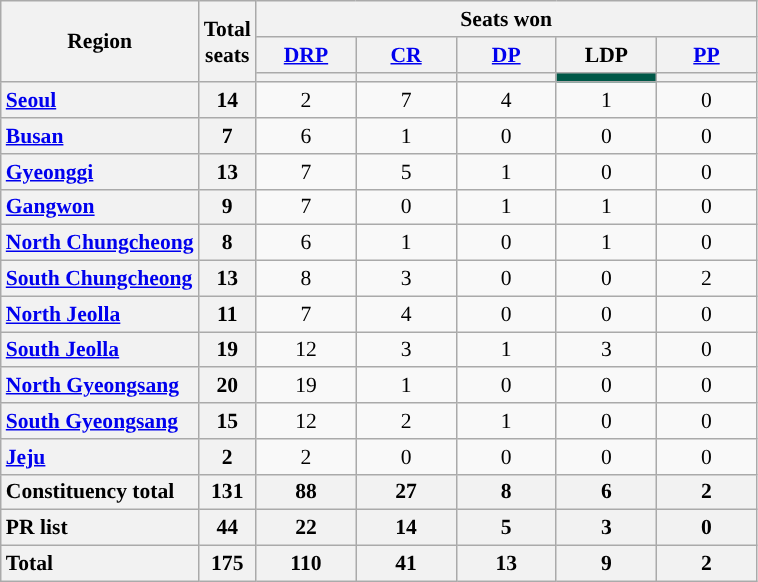<table class="wikitable" style="text-align:center; font-size: 0.9em">
<tr>
<th rowspan="3">Region</th>
<th rowspan="3">Total<br>seats</th>
<th colspan="5">Seats won</th>
</tr>
<tr>
<th class="unsortable" style="width:60px"><a href='#'>DRP</a></th>
<th class="unsortable" style="width:60px"><a href='#'>CR</a></th>
<th class="unsortable" style="width:60px"><a href='#'>DP</a></th>
<th class="unsortable" style="width:60px">LDP</th>
<th class="unsortable" style="width:60px"><a href='#'>PP</a></th>
</tr>
<tr>
<th style="background:"></th>
<th style="background:"></th>
<th style="background:"></th>
<th style="background:#005848"></th>
<th style="background:"></th>
</tr>
<tr>
<th style="text-align: left"><a href='#'>Seoul</a></th>
<th>14</th>
<td>2</td>
<td>7</td>
<td>4</td>
<td>1</td>
<td>0</td>
</tr>
<tr>
<th style="text-align: left"><a href='#'>Busan</a></th>
<th>7</th>
<td>6</td>
<td>1</td>
<td>0</td>
<td>0</td>
<td>0</td>
</tr>
<tr>
<th style="text-align: left"><a href='#'>Gyeonggi</a></th>
<th>13</th>
<td>7</td>
<td>5</td>
<td>1</td>
<td>0</td>
<td>0</td>
</tr>
<tr>
<th style="text-align: left"><a href='#'>Gangwon</a></th>
<th>9</th>
<td>7</td>
<td>0</td>
<td>1</td>
<td>1</td>
<td>0</td>
</tr>
<tr>
<th style="text-align: left"><a href='#'>North Chungcheong</a></th>
<th>8</th>
<td>6</td>
<td>1</td>
<td>0</td>
<td>1</td>
<td>0</td>
</tr>
<tr>
<th style="text-align: left"><a href='#'>South Chungcheong</a></th>
<th>13</th>
<td>8</td>
<td>3</td>
<td>0</td>
<td>0</td>
<td>2</td>
</tr>
<tr>
<th style="text-align: left"><a href='#'>North Jeolla</a></th>
<th>11</th>
<td>7</td>
<td>4</td>
<td>0</td>
<td>0</td>
<td>0</td>
</tr>
<tr>
<th style="text-align: left"><a href='#'>South Jeolla</a></th>
<th>19</th>
<td>12</td>
<td>3</td>
<td>1</td>
<td>3</td>
<td>0</td>
</tr>
<tr>
<th style="text-align: left"><a href='#'>North Gyeongsang</a></th>
<th>20</th>
<td>19</td>
<td>1</td>
<td>0</td>
<td>0</td>
<td>0</td>
</tr>
<tr>
<th style="text-align: left"><a href='#'>South Gyeongsang</a></th>
<th>15</th>
<td>12</td>
<td>2</td>
<td>1</td>
<td>0</td>
<td>0</td>
</tr>
<tr>
<th style="text-align: left"><a href='#'>Jeju</a></th>
<th>2</th>
<td>2</td>
<td>0</td>
<td>0</td>
<td>0</td>
<td>0</td>
</tr>
<tr class="sortbottom">
<th style="text-align: left">Constituency total</th>
<th>131</th>
<th>88</th>
<th>27</th>
<th>8</th>
<th>6</th>
<th>2</th>
</tr>
<tr>
<th style="text-align: left">PR list</th>
<th>44</th>
<th>22</th>
<th>14</th>
<th>5</th>
<th>3</th>
<th>0</th>
</tr>
<tr>
<th style="text-align: left">Total</th>
<th>175</th>
<th>110</th>
<th>41</th>
<th>13</th>
<th>9</th>
<th>2</th>
</tr>
</table>
